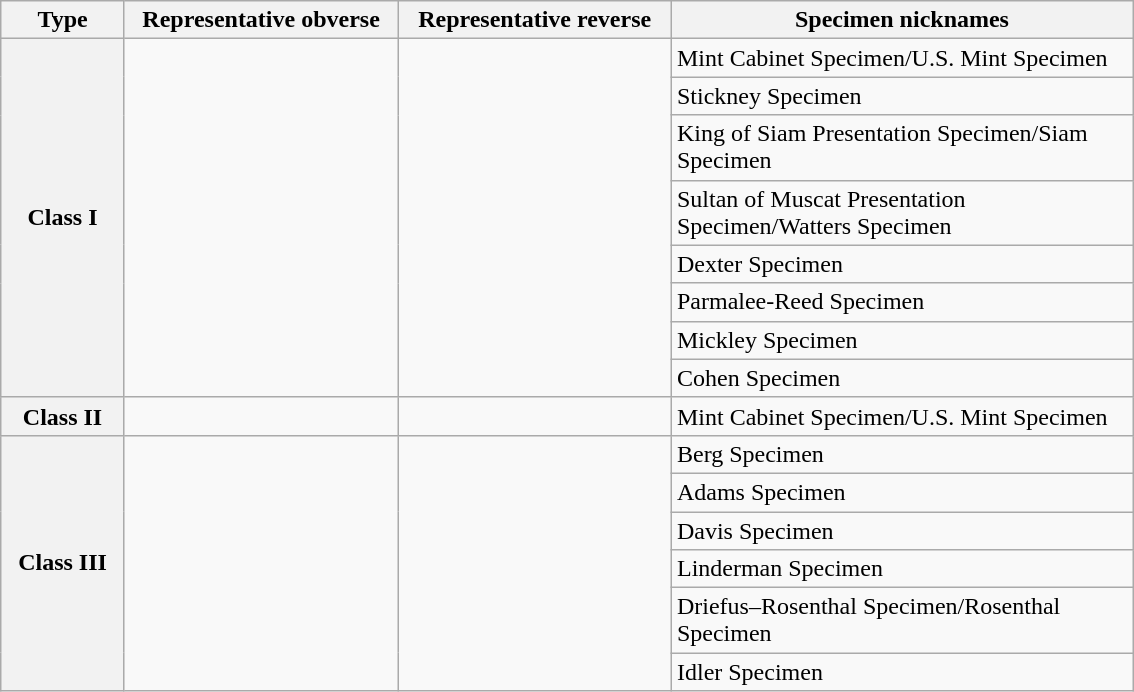<table class="wikitable">
<tr>
<th scope="col" style="width:75px;">Type</th>
<th scope="col" style="width:175px;" class="unsortable">Representative obverse</th>
<th scope="col" style="width:175px;" class="unsortable">Representative reverse</th>
<th scope="col" style="width:300px;">Specimen nicknames</th>
</tr>
<tr>
<th rowspan="8">Class I</th>
<td rowspan="8"></td>
<td rowspan="8"></td>
<td>Mint Cabinet Specimen/U.S. Mint Specimen</td>
</tr>
<tr>
<td>Stickney Specimen</td>
</tr>
<tr>
<td>King of Siam Presentation Specimen/Siam Specimen</td>
</tr>
<tr>
<td>Sultan of Muscat Presentation Specimen/Watters Specimen</td>
</tr>
<tr>
<td>Dexter Specimen</td>
</tr>
<tr>
<td>Parmalee-Reed Specimen</td>
</tr>
<tr>
<td>Mickley Specimen</td>
</tr>
<tr>
<td>Cohen Specimen</td>
</tr>
<tr>
<th scope="row">Class II</th>
<td></td>
<td></td>
<td>Mint Cabinet Specimen/U.S. Mint Specimen</td>
</tr>
<tr>
<th rowspan="6">Class III</th>
<td rowspan="6"></td>
<td rowspan="6"></td>
<td>Berg Specimen</td>
</tr>
<tr>
<td>Adams Specimen</td>
</tr>
<tr>
<td>Davis Specimen</td>
</tr>
<tr>
<td>Linderman Specimen</td>
</tr>
<tr>
<td>Driefus–Rosenthal Specimen/Rosenthal Specimen</td>
</tr>
<tr>
<td>Idler Specimen</td>
</tr>
</table>
